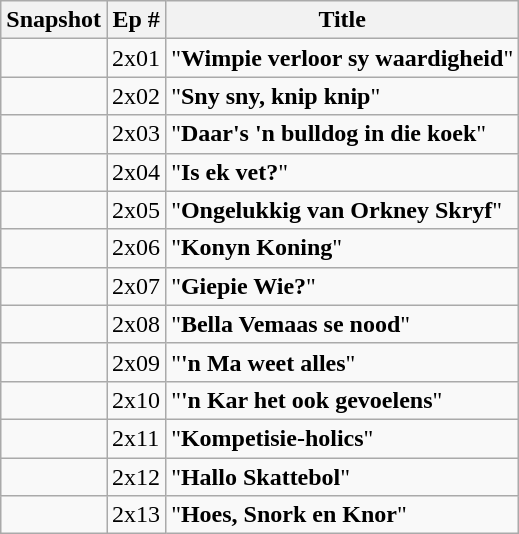<table class="wikitable">
<tr>
<th>Snapshot</th>
<th>Ep #</th>
<th>Title</th>
</tr>
<tr>
<td></td>
<td>2x01</td>
<td>"<strong>Wimpie verloor sy waardigheid</strong>"</td>
</tr>
<tr>
<td></td>
<td>2x02</td>
<td>"<strong>Sny sny, knip knip</strong>"</td>
</tr>
<tr>
<td></td>
<td>2x03</td>
<td>"<strong>Daar's 'n bulldog in die koek</strong>"</td>
</tr>
<tr>
<td></td>
<td>2x04</td>
<td>"<strong>Is ek vet?</strong>"</td>
</tr>
<tr>
<td></td>
<td>2x05</td>
<td>"<strong>Ongelukkig van Orkney Skryf</strong>"</td>
</tr>
<tr>
<td></td>
<td>2x06</td>
<td>"<strong>Konyn Koning</strong>"</td>
</tr>
<tr>
<td></td>
<td>2x07</td>
<td>"<strong>Giepie Wie?</strong>"</td>
</tr>
<tr>
<td></td>
<td>2x08</td>
<td>"<strong>Bella Vemaas se nood</strong>"</td>
</tr>
<tr>
<td></td>
<td>2x09</td>
<td>"<strong>'n Ma weet alles</strong>"</td>
</tr>
<tr>
<td></td>
<td>2x10</td>
<td>"<strong>'n Kar het ook gevoelens</strong>"</td>
</tr>
<tr>
<td></td>
<td>2x11</td>
<td>"<strong>Kompetisie-holics</strong>"</td>
</tr>
<tr>
<td></td>
<td>2x12</td>
<td>"<strong>Hallo Skattebol</strong>"</td>
</tr>
<tr>
<td></td>
<td>2x13</td>
<td>"<strong>Hoes, Snork en Knor</strong>"</td>
</tr>
</table>
